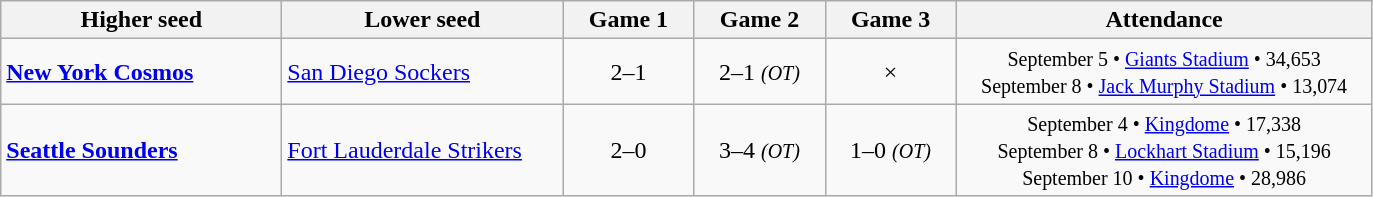<table class="wikitable" style="text-align:center">
<tr>
<th width=180>Higher seed</th>
<th width=180>Lower seed</th>
<th width=80>Game 1</th>
<th width=80>Game 2</th>
<th width=80>Game 3</th>
<th width="270">Attendance</th>
</tr>
<tr>
<td align=left><strong><a href='#'>New York Cosmos</a></strong></td>
<td align="left"><a href='#'>San Diego Sockers</a></td>
<td>2–1</td>
<td>2–1 <small><em>(OT)</em></small></td>
<td>×</td>
<td><small>September 5 • <a href='#'>Giants Stadium</a> • 34,653<br>September 8 • <a href='#'>Jack Murphy Stadium</a> • 13,074</small></td>
</tr>
<tr>
<td align=left><strong><a href='#'>Seattle Sounders</a></strong></td>
<td align="left"><a href='#'>Fort Lauderdale Strikers</a></td>
<td>2–0</td>
<td>3–4 <small><em>(OT)</em></small></td>
<td>1–0 <small><em>(OT)</em></small></td>
<td><small>September 4 • <a href='#'>Kingdome</a> • 17,338<br>September 8 • <a href='#'>Lockhart Stadium</a> • 15,196<br>September 10 • <a href='#'>Kingdome</a> • 28,986</small></td>
</tr>
</table>
